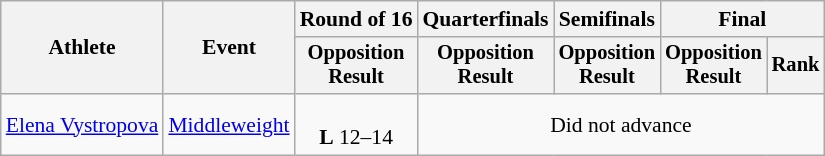<table class="wikitable" style="font-size:90%">
<tr>
<th rowspan="2">Athlete</th>
<th rowspan="2">Event</th>
<th>Round of 16</th>
<th>Quarterfinals</th>
<th>Semifinals</th>
<th colspan=2>Final</th>
</tr>
<tr style="font-size: 95%">
<th>Opposition<br>Result</th>
<th>Opposition<br>Result</th>
<th>Opposition<br>Result</th>
<th>Opposition<br>Result</th>
<th>Rank</th>
</tr>
<tr align=center>
<td align=left><a href='#'>Elena Vystropova</a></td>
<td align=left><a href='#'>Middleweight</a></td>
<td><br><strong>L</strong> 12–14</td>
<td colspan=4>Did not advance</td>
</tr>
</table>
